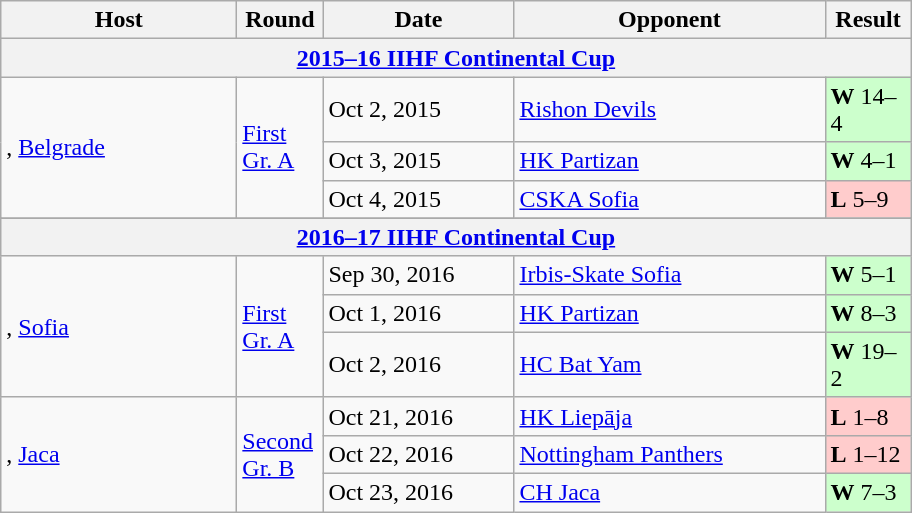<table class="wikitable">
<tr>
<th width=150>Host</th>
<th width=50>Round</th>
<th width=120>Date</th>
<th width=200>Opponent</th>
<th width=50>Result</th>
</tr>
<tr>
<th colspan=5 align=center><a href='#'>2015–16 IIHF Continental Cup</a></th>
</tr>
<tr>
<td rowspan=3>, <a href='#'>Belgrade</a></td>
<td rowspan=3><a href='#'>First<br>Gr. A</a></td>
<td>Oct 2, 2015</td>
<td> <a href='#'>Rishon Devils</a></td>
<td bgcolor=ccffcc><strong>W</strong> 14–4</td>
</tr>
<tr>
<td>Oct 3, 2015</td>
<td> <a href='#'>HK Partizan</a></td>
<td bgcolor=ccffcc><strong>W</strong> 4–1</td>
</tr>
<tr>
<td>Oct 4, 2015</td>
<td> <a href='#'>CSKA Sofia</a></td>
<td bgcolor=ffcccc><strong>L</strong> 5–9</td>
</tr>
<tr>
</tr>
<tr>
<th colspan=5 align=center><a href='#'>2016–17 IIHF Continental Cup</a></th>
</tr>
<tr>
<td rowspan=3>, <a href='#'>Sofia</a></td>
<td rowspan=3><a href='#'>First<br>Gr. A</a></td>
<td>Sep 30, 2016</td>
<td> <a href='#'>Irbis-Skate Sofia</a></td>
<td bgcolor=ccffcc><strong>W</strong> 5–1</td>
</tr>
<tr>
<td>Oct 1, 2016</td>
<td> <a href='#'>HK Partizan</a></td>
<td bgcolor=ccffcc><strong>W</strong> 8–3</td>
</tr>
<tr>
<td>Oct 2, 2016</td>
<td> <a href='#'>HC Bat Yam</a></td>
<td bgcolor=ccffcc><strong>W</strong> 19–2</td>
</tr>
<tr>
<td rowspan=3>, <a href='#'>Jaca</a></td>
<td rowspan=3><a href='#'>Second<br>Gr. B</a></td>
<td>Oct 21, 2016</td>
<td> <a href='#'>HK Liepāja</a></td>
<td bgcolor=ffcccc><strong>L</strong> 1–8</td>
</tr>
<tr>
<td>Oct 22, 2016</td>
<td> <a href='#'>Nottingham Panthers</a></td>
<td bgcolor=ffcccc><strong>L</strong> 1–12</td>
</tr>
<tr>
<td>Oct 23, 2016</td>
<td> <a href='#'>CH Jaca</a></td>
<td bgcolor=ccffcc><strong>W</strong> 7–3</td>
</tr>
</table>
